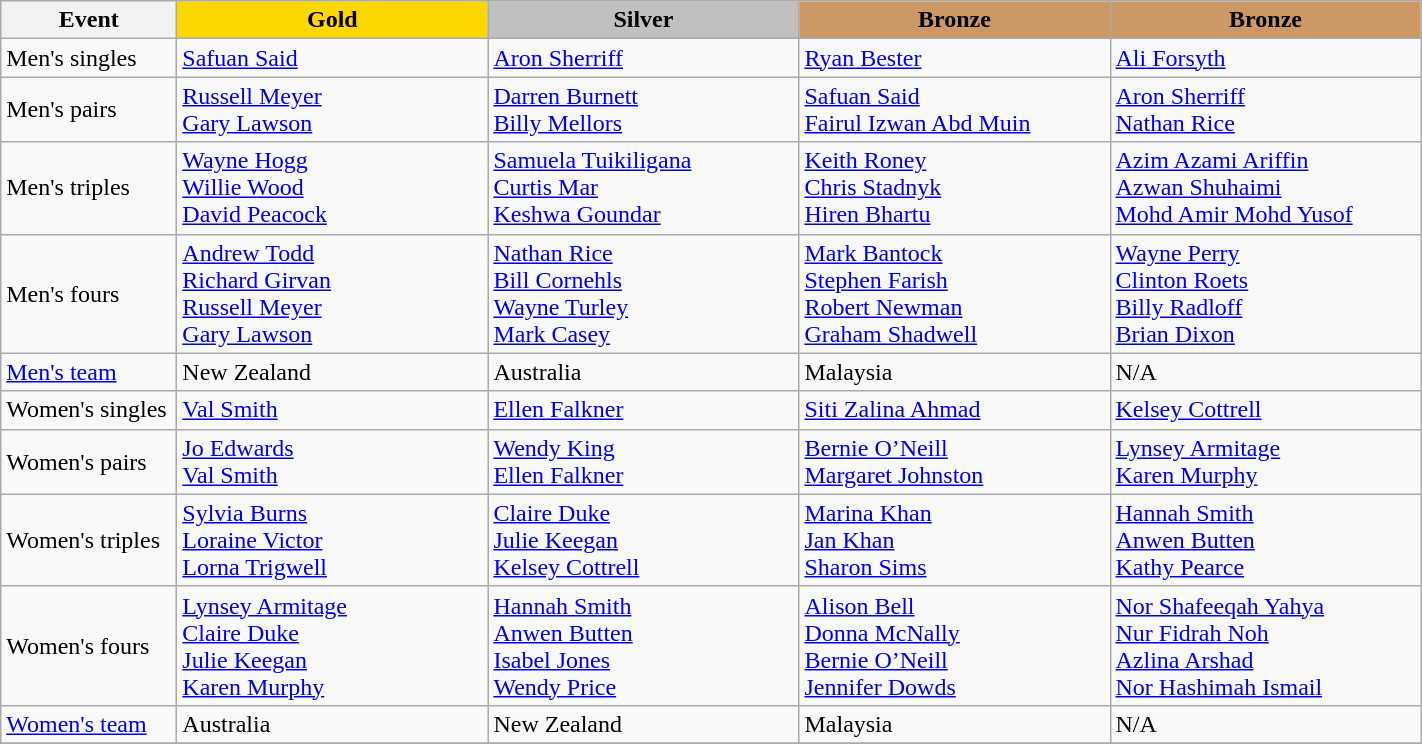<table class="wikitable" style="font-size: 100%">
<tr>
<th width=110>Event</th>
<th width=200 style="background-color: gold;">Gold</th>
<th width=200 style="background-color: silver;">Silver</th>
<th width=200 style="background-color: #cc9966;">Bronze</th>
<th width=200 style="background-color: #cc9966;">Bronze</th>
</tr>
<tr>
<td>Men's singles<br></td>
<td> <a href='#'>Safuan Said</a></td>
<td> <a href='#'>Aron Sherriff</a></td>
<td> <a href='#'>Ryan Bester</a></td>
<td> <a href='#'>Ali Forsyth</a></td>
</tr>
<tr>
<td>Men's pairs<br></td>
<td> <a href='#'>Russell Meyer</a>  <br> <a href='#'>Gary Lawson</a></td>
<td> <a href='#'>Darren Burnett</a>  <br><a href='#'>Billy Mellors</a></td>
<td> <a href='#'>Safuan Said</a>  <br> <a href='#'>Fairul Izwan Abd Muin</a></td>
<td> <a href='#'>Aron Sherriff</a> <br> <a href='#'>Nathan Rice</a></td>
</tr>
<tr>
<td>Men's triples<br></td>
<td> <a href='#'>Wayne Hogg</a>  <br> <a href='#'>Willie Wood</a> <br> <a href='#'>David Peacock</a></td>
<td> <a href='#'>Samuela Tuikiligana</a><br> <a href='#'>Curtis Mar</a><br> <a href='#'>Keshwa Goundar</a></td>
<td> <a href='#'>Keith Roney</a><br> <a href='#'>Chris Stadnyk</a> <br> <a href='#'>Hiren Bhartu</a></td>
<td> <a href='#'>Azim Azami Ariffin</a> <br><a href='#'>Azwan Shuhaimi</a> <br> <a href='#'>Mohd Amir Mohd Yusof</a></td>
</tr>
<tr>
<td>Men's fours<br></td>
<td> <a href='#'>Andrew Todd</a><br> <a href='#'>Richard Girvan</a><br> <a href='#'>Russell Meyer</a> <br> <a href='#'>Gary Lawson</a></td>
<td> <a href='#'>Nathan Rice</a>  <br><a href='#'>Bill Cornehls</a><br> <a href='#'>Wayne Turley</a> <br> <a href='#'>Mark Casey</a></td>
<td> <a href='#'>Mark Bantock</a> <br> <a href='#'>Stephen Farish</a> <br><a href='#'>Robert Newman</a> <br> <a href='#'>Graham Shadwell</a></td>
<td> <a href='#'>Wayne Perry</a><br> <a href='#'>Clinton Roets</a><br> <a href='#'>Billy Radloff</a> <br> <a href='#'>Brian Dixon</a></td>
</tr>
<tr>
<td><a href='#'>Men's team</a></td>
<td> New Zealand</td>
<td> Australia</td>
<td> Malaysia</td>
<td> N/A</td>
</tr>
<tr>
<td>Women's singles<br></td>
<td> <a href='#'>Val Smith</a></td>
<td> <a href='#'>Ellen Falkner</a></td>
<td> <a href='#'>Siti Zalina Ahmad</a></td>
<td> <a href='#'>Kelsey Cottrell</a></td>
</tr>
<tr>
<td>Women's pairs<br></td>
<td> <a href='#'>Jo Edwards</a> <br> <a href='#'>Val Smith</a></td>
<td> <a href='#'>Wendy King</a> <br> <a href='#'>Ellen Falkner</a></td>
<td> <a href='#'>Bernie O’Neill</a> <br> <a href='#'>Margaret Johnston</a></td>
<td> <a href='#'>Lynsey Armitage</a> <br> <a href='#'>Karen Murphy</a></td>
</tr>
<tr>
<td>Women's triples<br></td>
<td> <a href='#'>Sylvia Burns</a><br> <a href='#'>Loraine Victor</a>  <br> <a href='#'>Lorna Trigwell</a></td>
<td> <a href='#'>Claire Duke</a><br> <a href='#'>Julie Keegan</a><br>  <a href='#'>Kelsey Cottrell</a></td>
<td> <a href='#'>Marina Khan</a><br> <a href='#'>Jan Khan</a><br> <a href='#'>Sharon Sims</a></td>
<td> <a href='#'>Hannah Smith</a>  <br><a href='#'>Anwen Butten</a> <br> <a href='#'>Kathy Pearce</a></td>
</tr>
<tr>
<td>Women's fours<br></td>
<td> <a href='#'>Lynsey Armitage</a><br> <a href='#'>Claire Duke</a><br> <a href='#'>Julie Keegan</a><br> <a href='#'>Karen Murphy</a></td>
<td> <a href='#'>Hannah Smith</a> <br><a href='#'>Anwen Butten</a> <br><a href='#'>Isabel Jones</a> <br> <a href='#'>Wendy Price</a></td>
<td> <a href='#'>Alison Bell</a> <br> <a href='#'>Donna McNally</a><br> <a href='#'>Bernie O’Neill</a> <br> <a href='#'>Jennifer Dowds</a></td>
<td> <a href='#'>Nor Shafeeqah Yahya</a> <br><a href='#'>Nur Fidrah Noh</a><br> <a href='#'>Azlina Arshad</a> <br> <a href='#'>Nor Hashimah Ismail</a></td>
</tr>
<tr>
<td><a href='#'>Women's team</a></td>
<td> Australia</td>
<td> New Zealand</td>
<td> Malaysia</td>
<td> N/A</td>
</tr>
<tr>
</tr>
</table>
